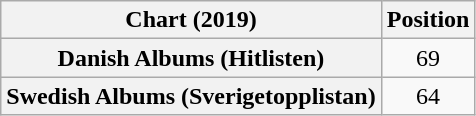<table class="wikitable sortable plainrowheaders" style="text-align:center">
<tr>
<th>Chart (2019)</th>
<th>Position</th>
</tr>
<tr>
<th scope="row">Danish Albums (Hitlisten)</th>
<td>69</td>
</tr>
<tr>
<th scope="row">Swedish Albums (Sverigetopplistan)</th>
<td>64</td>
</tr>
</table>
